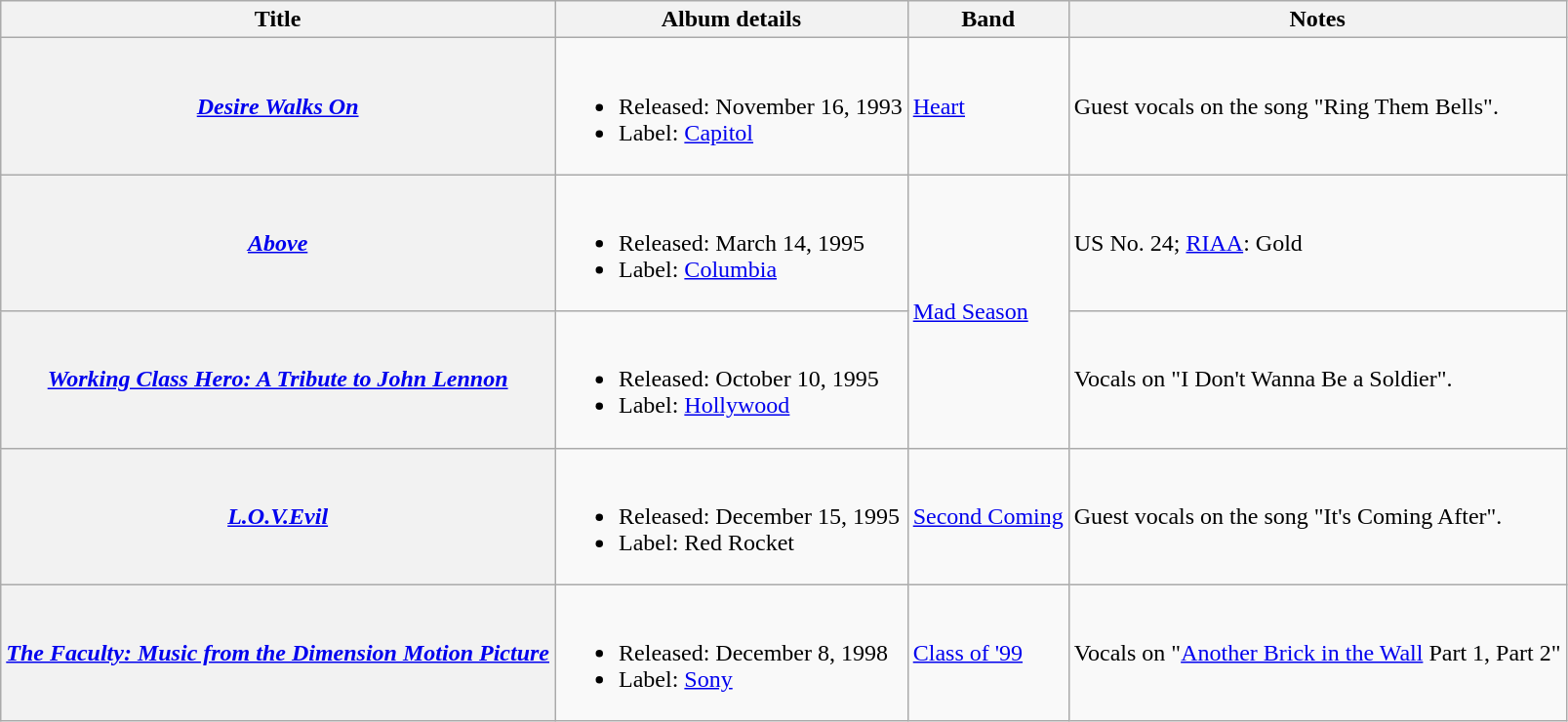<table class="wikitable plainrowheaders">
<tr>
<th>Title</th>
<th>Album details</th>
<th>Band</th>
<th>Notes</th>
</tr>
<tr>
<th scope="row"><em><a href='#'>Desire Walks On</a></em></th>
<td><br><ul><li>Released: November 16, 1993</li><li>Label: <a href='#'>Capitol</a></li></ul></td>
<td><a href='#'>Heart</a></td>
<td>Guest vocals on the song "Ring Them Bells".</td>
</tr>
<tr>
<th scope="row"><em><a href='#'>Above</a></em></th>
<td><br><ul><li>Released: March 14, 1995</li><li>Label: <a href='#'>Columbia</a></li></ul></td>
<td rowspan="2"><a href='#'>Mad Season</a></td>
<td>US No. 24; <a href='#'>RIAA</a>: Gold</td>
</tr>
<tr>
<th scope="row"><em><a href='#'>Working Class Hero: A Tribute to John Lennon</a></em></th>
<td><br><ul><li>Released: October 10, 1995</li><li>Label: <a href='#'>Hollywood</a></li></ul></td>
<td>Vocals on "I Don't Wanna Be a Soldier".</td>
</tr>
<tr>
<th scope="row"><em><a href='#'>L.O.V.Evil</a></em></th>
<td><br><ul><li>Released: December 15, 1995</li><li>Label: Red Rocket</li></ul></td>
<td><a href='#'>Second Coming</a></td>
<td>Guest vocals on the song "It's Coming After".</td>
</tr>
<tr>
<th scope="row"><em><a href='#'>The Faculty: Music from the Dimension Motion Picture</a></em></th>
<td><br><ul><li>Released: December 8, 1998</li><li>Label: <a href='#'>Sony</a></li></ul></td>
<td><a href='#'>Class of '99</a></td>
<td>Vocals on "<a href='#'>Another Brick in the Wall</a> Part 1, Part 2"</td>
</tr>
</table>
